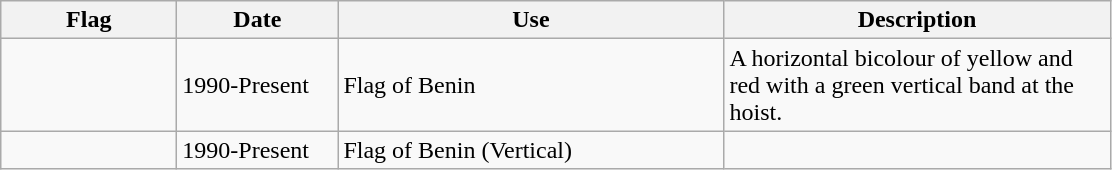<table class="wikitable">
<tr>
<th style="width:110px;">Flag</th>
<th style="width:100px;">Date</th>
<th style="width:250px;">Use</th>
<th style="width:250px;">Description</th>
</tr>
<tr>
<td></td>
<td>1990-Present</td>
<td>Flag of Benin</td>
<td>A horizontal bicolour of yellow and red with a green vertical band at the hoist.</td>
</tr>
<tr>
<td></td>
<td>1990-Present</td>
<td>Flag of Benin (Vertical)</td>
<td></td>
</tr>
</table>
